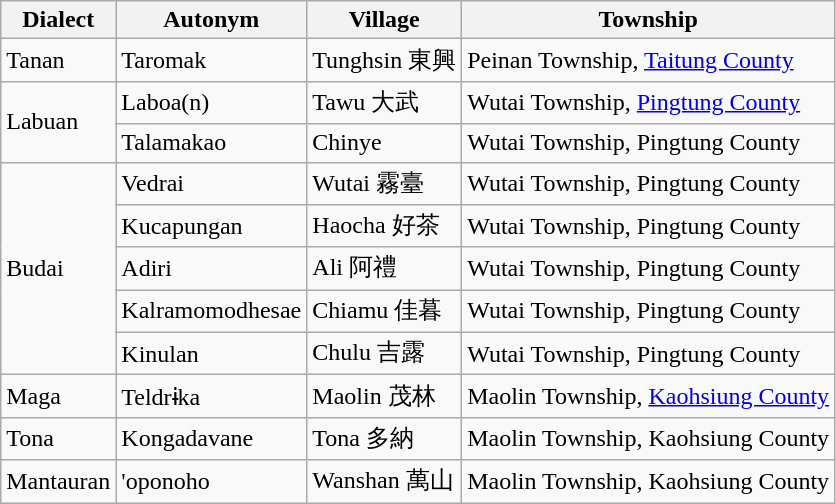<table class="wikitable">
<tr>
<th c=01>Dialect</th>
<th c=02>Autonym</th>
<th c=03>Village</th>
<th c=04>Township</th>
</tr>
<tr>
<td rowspan="1">Tanan</td>
<td c=02>Taromak</td>
<td c=03>Tunghsin 東興</td>
<td c=04>Peinan Township, <a href='#'>Taitung County</a></td>
</tr>
<tr>
<td rowspan="2">Labuan</td>
<td c=02>Laboa(n)</td>
<td c=03>Tawu 大武</td>
<td c=04>Wutai Township, <a href='#'>Pingtung County</a></td>
</tr>
<tr>
<td c=02>Talamakao</td>
<td c=03>Chinye</td>
<td c=04>Wutai Township, Pingtung County</td>
</tr>
<tr>
<td rowspan="5">Budai</td>
<td c=02>Vedrai</td>
<td c=03>Wutai 霧臺</td>
<td c=04>Wutai Township, Pingtung County</td>
</tr>
<tr>
<td c=02>Kucapungan</td>
<td c=03>Haocha 好茶</td>
<td c=04>Wutai Township, Pingtung County</td>
</tr>
<tr>
<td c=02>Adiri</td>
<td c=03>Ali 阿禮</td>
<td c=04>Wutai Township, Pingtung County</td>
</tr>
<tr>
<td c=02>Kalramomodhesae</td>
<td c=03>Chiamu 佳暮</td>
<td c=04>Wutai Township, Pingtung County</td>
</tr>
<tr>
<td c=02>Kinulan</td>
<td c=03>Chulu 吉露</td>
<td c=04>Wutai Township, Pingtung County</td>
</tr>
<tr>
<td rowspan="1">Maga</td>
<td c=02>Teldrɨka</td>
<td c=03>Maolin 茂林</td>
<td c=04>Maolin Township, <a href='#'>Kaohsiung County</a></td>
</tr>
<tr>
<td rowspan="1">Tona</td>
<td c=02>Kongadavane</td>
<td c=03>Tona 多納</td>
<td c=04>Maolin Township, Kaohsiung County</td>
</tr>
<tr>
<td rowspan="2">Mantauran</td>
<td c=02>'oponoho</td>
<td c=03>Wanshan 萬山</td>
<td c=04>Maolin Township, Kaohsiung County</td>
</tr>
</table>
